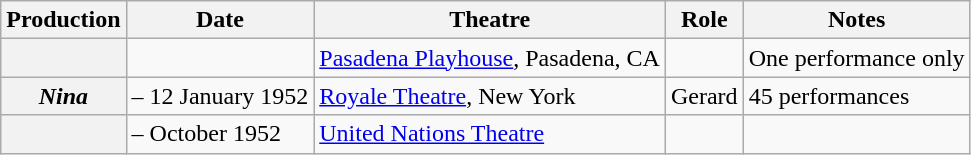<table class="wikitable plainrowheaders sortable" style="margin-right: 0;">
<tr>
<th scope="col">Production</th>
<th scope="col">Date</th>
<th scope="col">Theatre</th>
<th scope="col">Role</th>
<th scope="col" class="unsortable">Notes</th>
</tr>
<tr>
<th scope="row"></th>
<td></td>
<td><a href='#'>Pasadena Playhouse</a>, Pasadena, CA</td>
<td></td>
<td>One performance only</td>
</tr>
<tr>
<th scope="row"><em>Nina</em></th>
<td> – 12 January 1952</td>
<td><a href='#'>Royale Theatre</a>, New York</td>
<td>Gerard</td>
<td>45 performances</td>
</tr>
<tr>
<th scope="row"></th>
<td> – October 1952</td>
<td><a href='#'>United Nations Theatre</a></td>
<td></td>
<td></td>
</tr>
</table>
